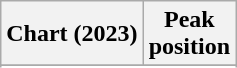<table class="wikitable sortable plainrowheaders" style="text-align:center">
<tr>
<th scope="col">Chart (2023)</th>
<th scope="col">Peak<br>position</th>
</tr>
<tr>
</tr>
<tr>
</tr>
<tr>
</tr>
<tr>
</tr>
</table>
